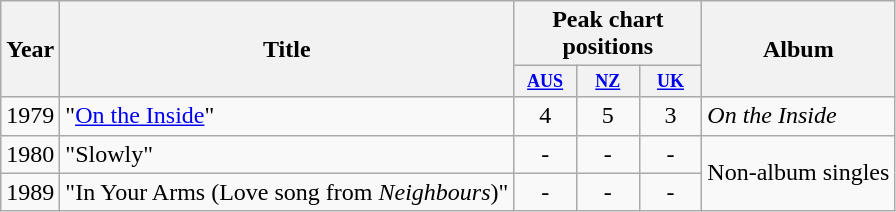<table class="wikitable plainrowheaders">
<tr>
<th rowspan="2"  width="1em">Year</th>
<th rowspan="2">Title</th>
<th colspan="3">Peak chart positions</th>
<th rowspan="2">Album</th>
</tr>
<tr>
<th style="width:3em;font-size:75%"><a href='#'>AUS</a><br></th>
<th style="width:3em;font-size:75%"><a href='#'>NZ</a><br></th>
<th style="width:3em;font-size:75%"><a href='#'>UK</a><br></th>
</tr>
<tr>
<td>1979</td>
<td>"<a href='#'>On the Inside</a>"</td>
<td align="center">4</td>
<td align="center">5</td>
<td align="center">3</td>
<td rowspan="1"><em>On the Inside</em></td>
</tr>
<tr>
<td>1980</td>
<td>"Slowly"</td>
<td align="center">-</td>
<td align="center">-</td>
<td align="center">-</td>
<td rowspan="2">Non-album singles</td>
</tr>
<tr>
<td>1989</td>
<td>"In Your Arms (Love song from <em>Neighbours</em>)"</td>
<td align="center">-</td>
<td align="center">-</td>
<td align="center">-</td>
</tr>
</table>
